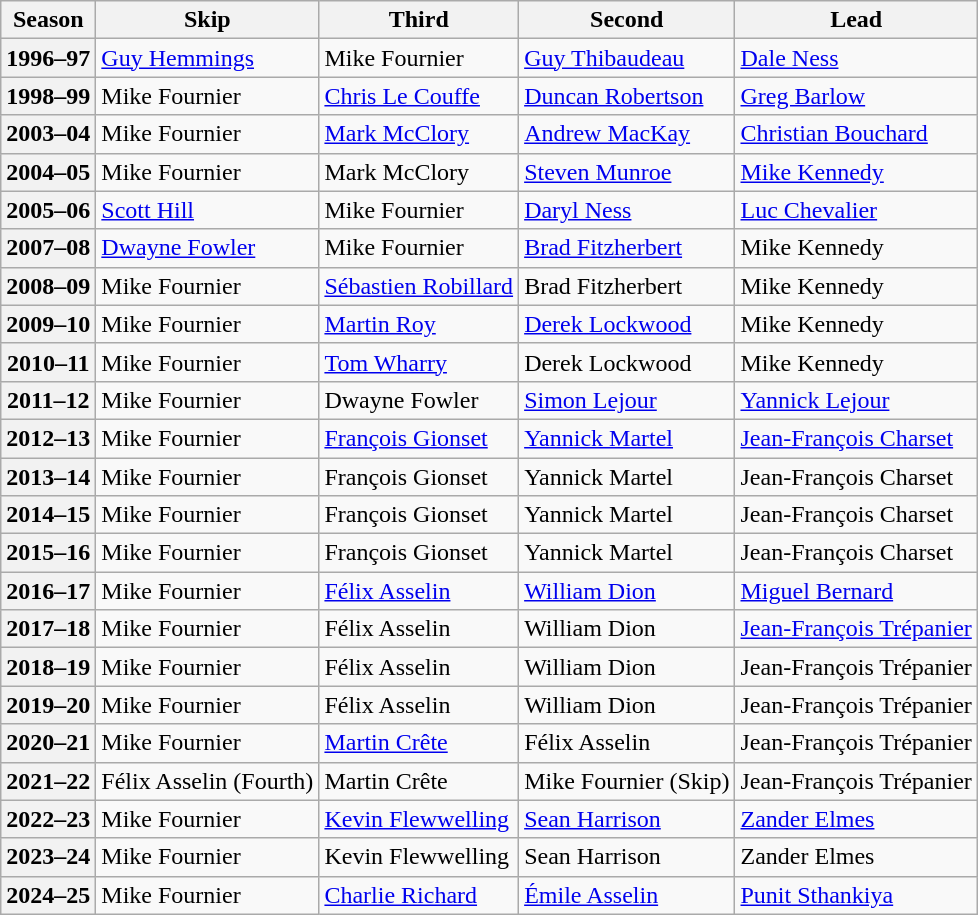<table class="wikitable">
<tr>
<th scope="col">Season</th>
<th scope="col">Skip</th>
<th scope="col">Third</th>
<th scope="col">Second</th>
<th scope="col">Lead</th>
</tr>
<tr>
<th scope="row">1996–97</th>
<td><a href='#'>Guy Hemmings</a></td>
<td>Mike Fournier</td>
<td><a href='#'>Guy Thibaudeau</a></td>
<td><a href='#'>Dale Ness</a></td>
</tr>
<tr>
<th scope="row">1998–99</th>
<td>Mike Fournier</td>
<td><a href='#'>Chris Le Couffe</a></td>
<td><a href='#'>Duncan Robertson</a></td>
<td><a href='#'>Greg Barlow</a></td>
</tr>
<tr>
<th scope="row">2003–04</th>
<td>Mike Fournier</td>
<td><a href='#'>Mark McClory</a></td>
<td><a href='#'>Andrew MacKay</a></td>
<td><a href='#'>Christian Bouchard</a></td>
</tr>
<tr>
<th scope="row">2004–05</th>
<td>Mike Fournier</td>
<td>Mark McClory</td>
<td><a href='#'>Steven Munroe</a></td>
<td><a href='#'>Mike Kennedy</a></td>
</tr>
<tr>
<th scope="row">2005–06</th>
<td><a href='#'>Scott Hill</a></td>
<td>Mike Fournier</td>
<td><a href='#'>Daryl Ness</a></td>
<td><a href='#'>Luc Chevalier</a></td>
</tr>
<tr>
<th scope="row">2007–08</th>
<td><a href='#'>Dwayne Fowler</a></td>
<td>Mike Fournier</td>
<td><a href='#'>Brad Fitzherbert</a></td>
<td>Mike Kennedy</td>
</tr>
<tr>
<th scope="row">2008–09</th>
<td>Mike Fournier</td>
<td><a href='#'>Sébastien Robillard</a></td>
<td>Brad Fitzherbert</td>
<td>Mike Kennedy</td>
</tr>
<tr>
<th scope="row">2009–10</th>
<td>Mike Fournier</td>
<td><a href='#'>Martin Roy</a></td>
<td><a href='#'>Derek Lockwood</a></td>
<td>Mike Kennedy</td>
</tr>
<tr>
<th scope="row">2010–11</th>
<td>Mike Fournier</td>
<td><a href='#'>Tom Wharry</a></td>
<td>Derek Lockwood</td>
<td>Mike Kennedy</td>
</tr>
<tr>
<th scope="row">2011–12</th>
<td>Mike Fournier</td>
<td>Dwayne Fowler</td>
<td><a href='#'>Simon Lejour</a></td>
<td><a href='#'>Yannick Lejour</a></td>
</tr>
<tr>
<th scope="row">2012–13</th>
<td>Mike Fournier</td>
<td><a href='#'>François Gionset</a></td>
<td><a href='#'>Yannick Martel</a></td>
<td><a href='#'>Jean-François Charset</a></td>
</tr>
<tr>
<th scope="row">2013–14</th>
<td>Mike Fournier</td>
<td>François Gionset</td>
<td>Yannick Martel</td>
<td>Jean-François Charset</td>
</tr>
<tr>
<th scope="row">2014–15</th>
<td>Mike Fournier</td>
<td>François Gionset</td>
<td>Yannick Martel</td>
<td>Jean-François Charset</td>
</tr>
<tr>
<th scope="row">2015–16</th>
<td>Mike Fournier</td>
<td>François Gionset</td>
<td>Yannick Martel</td>
<td>Jean-François Charset</td>
</tr>
<tr>
<th scope="row">2016–17</th>
<td>Mike Fournier</td>
<td><a href='#'>Félix Asselin</a></td>
<td><a href='#'>William Dion</a></td>
<td><a href='#'>Miguel Bernard</a></td>
</tr>
<tr>
<th scope="row">2017–18</th>
<td>Mike Fournier</td>
<td>Félix Asselin</td>
<td>William Dion</td>
<td><a href='#'>Jean-François Trépanier</a></td>
</tr>
<tr>
<th scope="row">2018–19</th>
<td>Mike Fournier</td>
<td>Félix Asselin</td>
<td>William Dion</td>
<td>Jean-François Trépanier</td>
</tr>
<tr>
<th scope="row">2019–20</th>
<td>Mike Fournier</td>
<td>Félix Asselin</td>
<td>William Dion</td>
<td>Jean-François Trépanier</td>
</tr>
<tr>
<th scope="row">2020–21</th>
<td>Mike Fournier</td>
<td><a href='#'>Martin Crête</a></td>
<td>Félix Asselin</td>
<td>Jean-François Trépanier</td>
</tr>
<tr>
<th scope="row">2021–22</th>
<td>Félix Asselin (Fourth)</td>
<td>Martin Crête</td>
<td>Mike Fournier (Skip)</td>
<td>Jean-François Trépanier</td>
</tr>
<tr>
<th scope="row">2022–23</th>
<td>Mike Fournier</td>
<td><a href='#'>Kevin Flewwelling</a></td>
<td><a href='#'>Sean Harrison</a></td>
<td><a href='#'>Zander Elmes</a></td>
</tr>
<tr>
<th scope="row">2023–24</th>
<td>Mike Fournier</td>
<td>Kevin Flewwelling</td>
<td>Sean Harrison</td>
<td>Zander Elmes</td>
</tr>
<tr>
<th scope="row">2024–25</th>
<td>Mike Fournier</td>
<td><a href='#'>Charlie Richard</a></td>
<td><a href='#'>Émile Asselin</a></td>
<td><a href='#'>Punit Sthankiya</a></td>
</tr>
</table>
